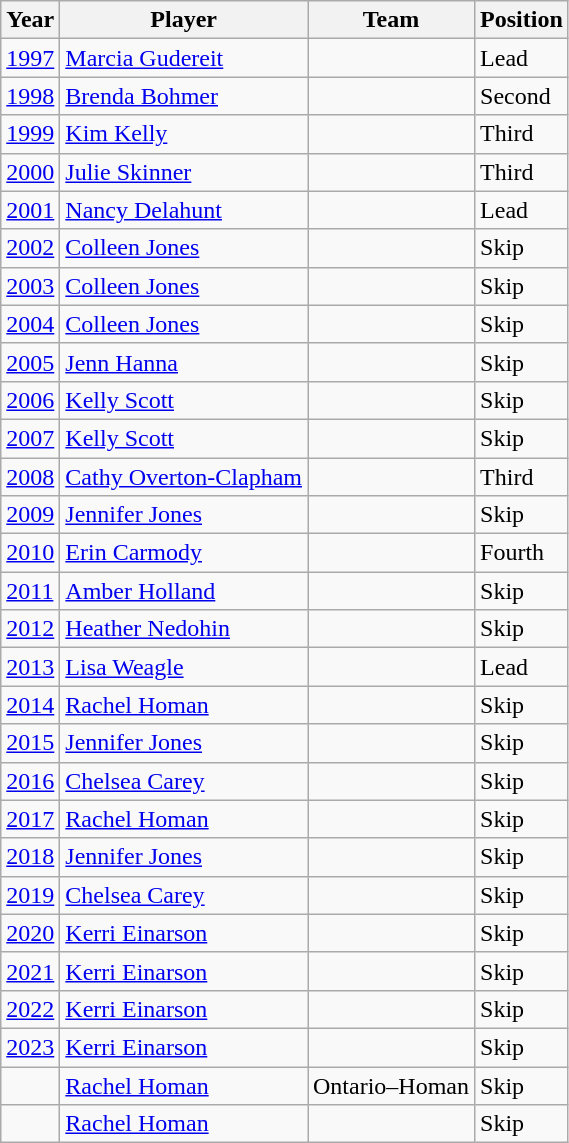<table class="wikitable" border="1">
<tr>
<th>Year</th>
<th>Player</th>
<th>Team</th>
<th>Position</th>
</tr>
<tr>
<td><a href='#'>1997</a></td>
<td><a href='#'>Marcia Gudereit</a></td>
<td></td>
<td>Lead</td>
</tr>
<tr>
<td><a href='#'>1998</a></td>
<td><a href='#'>Brenda Bohmer</a></td>
<td></td>
<td>Second</td>
</tr>
<tr>
<td><a href='#'>1999</a></td>
<td><a href='#'>Kim Kelly</a></td>
<td></td>
<td>Third</td>
</tr>
<tr>
<td><a href='#'>2000</a></td>
<td><a href='#'>Julie Skinner</a></td>
<td></td>
<td>Third</td>
</tr>
<tr>
<td><a href='#'>2001</a></td>
<td><a href='#'>Nancy Delahunt</a></td>
<td></td>
<td>Lead</td>
</tr>
<tr>
<td><a href='#'>2002</a></td>
<td><a href='#'>Colleen Jones</a></td>
<td></td>
<td>Skip</td>
</tr>
<tr>
<td><a href='#'>2003</a></td>
<td><a href='#'>Colleen Jones</a></td>
<td></td>
<td>Skip</td>
</tr>
<tr>
<td><a href='#'>2004</a></td>
<td><a href='#'>Colleen Jones</a></td>
<td></td>
<td>Skip</td>
</tr>
<tr>
<td><a href='#'>2005</a></td>
<td><a href='#'>Jenn Hanna</a></td>
<td></td>
<td>Skip</td>
</tr>
<tr>
<td><a href='#'>2006</a></td>
<td><a href='#'>Kelly Scott</a></td>
<td></td>
<td>Skip</td>
</tr>
<tr>
<td><a href='#'>2007</a></td>
<td><a href='#'>Kelly Scott</a></td>
<td></td>
<td>Skip</td>
</tr>
<tr>
<td><a href='#'>2008</a></td>
<td><a href='#'>Cathy Overton-Clapham</a></td>
<td></td>
<td>Third</td>
</tr>
<tr>
<td><a href='#'>2009</a></td>
<td><a href='#'>Jennifer Jones</a></td>
<td></td>
<td>Skip</td>
</tr>
<tr>
<td><a href='#'>2010</a></td>
<td><a href='#'>Erin Carmody</a></td>
<td></td>
<td>Fourth</td>
</tr>
<tr>
<td><a href='#'>2011</a></td>
<td><a href='#'>Amber Holland</a></td>
<td></td>
<td>Skip</td>
</tr>
<tr>
<td><a href='#'>2012</a></td>
<td><a href='#'>Heather Nedohin</a></td>
<td></td>
<td>Skip</td>
</tr>
<tr>
<td><a href='#'>2013</a></td>
<td><a href='#'>Lisa Weagle</a></td>
<td></td>
<td>Lead</td>
</tr>
<tr>
<td><a href='#'>2014</a></td>
<td><a href='#'>Rachel Homan</a></td>
<td></td>
<td>Skip</td>
</tr>
<tr>
<td><a href='#'>2015</a></td>
<td><a href='#'>Jennifer Jones</a></td>
<td></td>
<td>Skip</td>
</tr>
<tr>
<td><a href='#'>2016</a></td>
<td><a href='#'>Chelsea Carey</a></td>
<td></td>
<td>Skip</td>
</tr>
<tr>
<td><a href='#'>2017</a></td>
<td><a href='#'>Rachel Homan</a></td>
<td></td>
<td>Skip</td>
</tr>
<tr>
<td><a href='#'>2018</a></td>
<td><a href='#'>Jennifer Jones</a></td>
<td></td>
<td>Skip</td>
</tr>
<tr>
<td><a href='#'>2019</a></td>
<td><a href='#'>Chelsea Carey</a></td>
<td></td>
<td>Skip</td>
</tr>
<tr>
<td><a href='#'>2020</a></td>
<td><a href='#'>Kerri Einarson</a></td>
<td></td>
<td>Skip</td>
</tr>
<tr>
<td><a href='#'>2021</a></td>
<td><a href='#'>Kerri Einarson</a></td>
<td></td>
<td>Skip</td>
</tr>
<tr>
<td><a href='#'>2022</a></td>
<td><a href='#'>Kerri Einarson</a></td>
<td></td>
<td>Skip</td>
</tr>
<tr>
<td><a href='#'>2023</a></td>
<td><a href='#'>Kerri Einarson</a></td>
<td></td>
<td>Skip</td>
</tr>
<tr>
<td></td>
<td><a href='#'>Rachel Homan</a></td>
<td> Ontario–Homan</td>
<td>Skip</td>
</tr>
<tr>
<td></td>
<td><a href='#'>Rachel Homan</a></td>
<td></td>
<td>Skip</td>
</tr>
</table>
